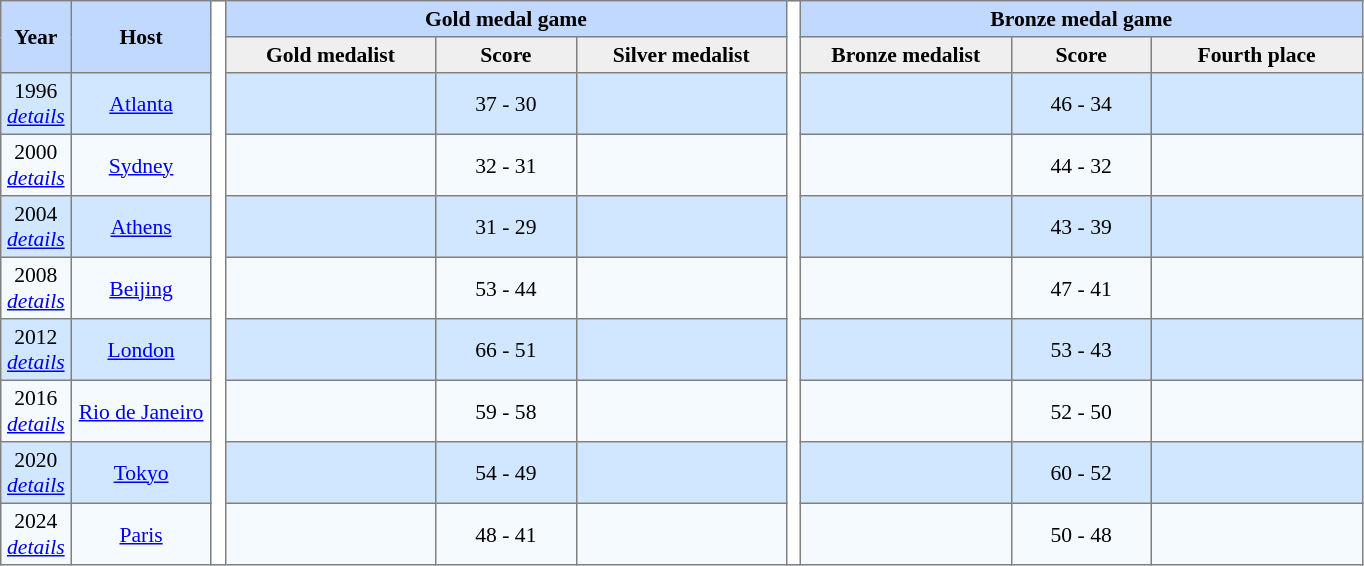<table border=1 style="border-collapse:collapse; font-size:90%; text-align:center;" cellpadding=3 cellspacing=0>
<tr bgcolor=#C1D8FF>
<th rowspan=2 width=5%>Year</th>
<th rowspan=2 width=10%>Host</th>
<th width=1% rowspan=10 bgcolor=ffffff></th>
<th colspan=3>Gold medal game</th>
<th width=1% rowspan=10 bgcolor=ffffff></th>
<th colspan=3>Bronze medal game</th>
</tr>
<tr bgcolor=#EFEFEF>
<th width=15%>Gold medalist</th>
<th width=10%>Score</th>
<th width=15%>Silver medalist</th>
<th width=15%>Bronze medalist</th>
<th width=10%>Score</th>
<th width=15%>Fourth place</th>
</tr>
<tr bgcolor=#D0E7FF>
<td>1996<br><em><a href='#'>details</a></em></td>
<td><a href='#'>Atlanta</a></td>
<td><strong></strong></td>
<td>37 - 30</td>
<td></td>
<td></td>
<td>46 - 34</td>
<td></td>
</tr>
<tr bgcolor=#F5FAFF>
<td>2000<br><em><a href='#'>details</a></em></td>
<td><a href='#'>Sydney</a></td>
<td><strong></strong></td>
<td>32 - 31</td>
<td></td>
<td></td>
<td>44 - 32</td>
<td></td>
</tr>
<tr bgcolor=#D0E7FF>
<td>2004 <br> <em><a href='#'>details</a></em></td>
<td><a href='#'>Athens</a></td>
<td><strong></strong></td>
<td>31 - 29</td>
<td></td>
<td></td>
<td>43 - 39</td>
<td></td>
</tr>
<tr bgcolor=#F5FAFF>
<td>2008 <br> <em><a href='#'>details</a></em></td>
<td><a href='#'>Beijing</a></td>
<td><strong></strong></td>
<td>53 - 44</td>
<td></td>
<td></td>
<td>47 - 41</td>
<td></td>
</tr>
<tr bgcolor=#D0E7FF>
<td>2012<br><em><a href='#'>details</a></em></td>
<td><a href='#'>London</a></td>
<td><strong></strong></td>
<td>66 - 51</td>
<td></td>
<td></td>
<td>53 - 43</td>
<td></td>
</tr>
<tr bgcolor=#F5FAFF>
<td>2016<br><em><a href='#'>details</a></em></td>
<td><a href='#'>Rio de Janeiro</a></td>
<td><strong></strong></td>
<td>59 - 58</td>
<td></td>
<td></td>
<td>52 - 50</td>
<td></td>
</tr>
<tr bgcolor=#D0E7FF>
<td>2020<br><em><a href='#'>details</a></em></td>
<td><a href='#'>Tokyo</a></td>
<td><strong></strong></td>
<td>54 - 49</td>
<td></td>
<td></td>
<td>60 - 52</td>
<td></td>
</tr>
<tr bgcolor=#F5FAFF>
<td>2024<br><em><a href='#'>details</a></em></td>
<td><a href='#'>Paris</a></td>
<td><strong></strong></td>
<td>48 - 41</td>
<td></td>
<td></td>
<td>50 - 48</td>
<td></td>
</tr>
</table>
